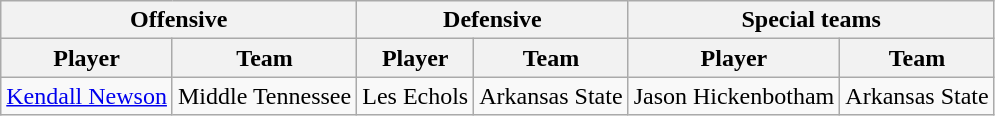<table class="wikitable">
<tr>
<th colspan="2">Offensive</th>
<th colspan="2">Defensive</th>
<th colspan="2">Special teams</th>
</tr>
<tr>
<th>Player</th>
<th>Team</th>
<th>Player</th>
<th>Team</th>
<th>Player</th>
<th>Team</th>
</tr>
<tr>
<td><a href='#'>Kendall Newson</a></td>
<td>Middle Tennessee</td>
<td>Les Echols</td>
<td>Arkansas State</td>
<td>Jason Hickenbotham</td>
<td>Arkansas State</td>
</tr>
</table>
